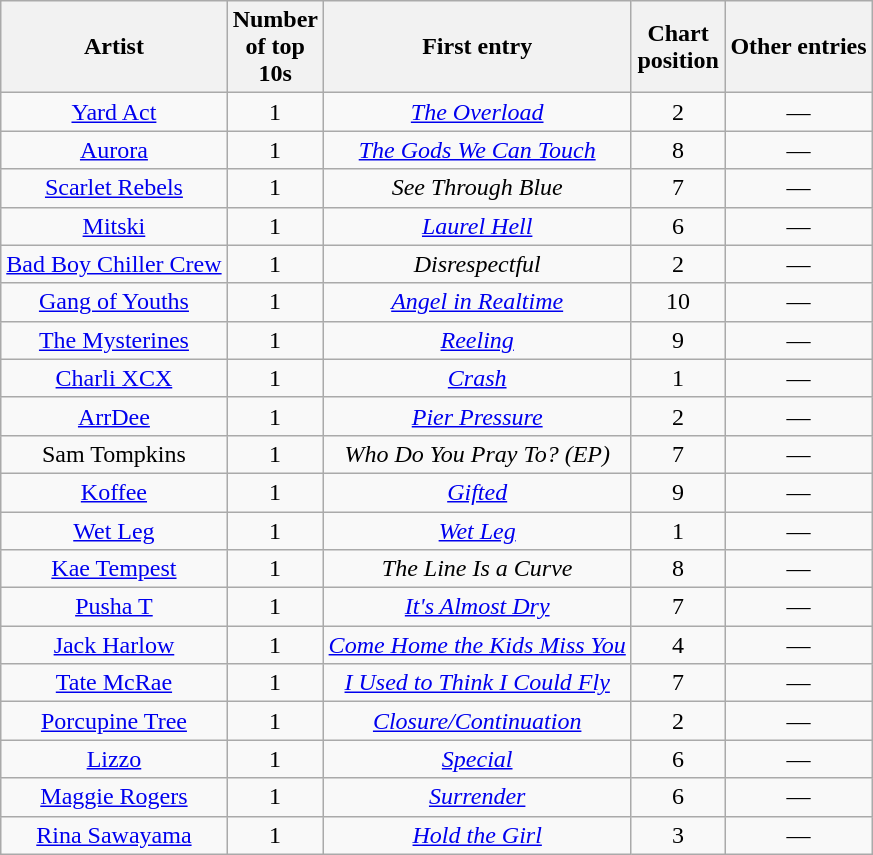<table class="wikitable sortable mw-collapsible mw-collapsed" style="text-align: center;">
<tr>
<th scope="col">Artist</th>
<th scope="col" style="width:55px;" data-sort-type="number">Number of top 10s</th>
<th scope="col">First entry</th>
<th scope="col" style="width:55px;" data-sort-type="number">Chart position</th>
<th scope="col">Other entries</th>
</tr>
<tr>
<td><a href='#'>Yard Act</a></td>
<td>1</td>
<td><em><a href='#'>The Overload</a></em></td>
<td>2</td>
<td>—</td>
</tr>
<tr>
<td><a href='#'>Aurora</a></td>
<td>1</td>
<td><em><a href='#'>The Gods We Can Touch</a></em></td>
<td>8</td>
<td>—</td>
</tr>
<tr>
<td><a href='#'>Scarlet Rebels</a></td>
<td>1</td>
<td><em>See Through Blue</em></td>
<td>7</td>
<td>—</td>
</tr>
<tr>
<td><a href='#'>Mitski</a></td>
<td>1</td>
<td><em><a href='#'>Laurel Hell</a></em></td>
<td>6</td>
<td>—</td>
</tr>
<tr>
<td><a href='#'>Bad Boy Chiller Crew</a></td>
<td>1</td>
<td><em>Disrespectful</em></td>
<td>2</td>
<td>—</td>
</tr>
<tr>
<td><a href='#'>Gang of Youths</a></td>
<td>1</td>
<td><em><a href='#'>Angel in Realtime</a></em></td>
<td>10</td>
<td>—</td>
</tr>
<tr>
<td><a href='#'>The Mysterines</a></td>
<td>1</td>
<td><em><a href='#'>Reeling</a></em></td>
<td>9</td>
<td>—</td>
</tr>
<tr>
<td><a href='#'>Charli XCX</a></td>
<td>1</td>
<td><em><a href='#'>Crash</a></em></td>
<td>1</td>
<td>—</td>
</tr>
<tr>
<td><a href='#'>ArrDee</a></td>
<td>1</td>
<td><em><a href='#'>Pier Pressure</a></em></td>
<td>2</td>
<td>—</td>
</tr>
<tr>
<td>Sam Tompkins</td>
<td>1</td>
<td><em>Who Do You Pray To? (EP)</em></td>
<td>7</td>
<td>—</td>
</tr>
<tr>
<td><a href='#'>Koffee</a></td>
<td>1</td>
<td><em><a href='#'>Gifted</a></em></td>
<td>9</td>
<td>—</td>
</tr>
<tr>
<td><a href='#'>Wet Leg</a></td>
<td>1</td>
<td><em><a href='#'>Wet Leg</a></em></td>
<td>1</td>
<td>—</td>
</tr>
<tr>
<td><a href='#'>Kae Tempest</a></td>
<td>1</td>
<td><em>The Line Is a Curve</em></td>
<td>8</td>
<td>—</td>
</tr>
<tr>
<td><a href='#'>Pusha T</a></td>
<td>1</td>
<td><em><a href='#'>It's Almost Dry</a></em></td>
<td>7</td>
<td>—</td>
</tr>
<tr>
<td><a href='#'>Jack Harlow</a></td>
<td>1</td>
<td><em><a href='#'>Come Home the Kids Miss You</a></em></td>
<td>4</td>
<td>—</td>
</tr>
<tr>
<td><a href='#'>Tate McRae</a></td>
<td>1</td>
<td><em><a href='#'>I Used to Think I Could Fly</a></em></td>
<td>7</td>
<td>—</td>
</tr>
<tr>
<td><a href='#'>Porcupine Tree</a></td>
<td>1</td>
<td><em><a href='#'>Closure/Continuation</a></em></td>
<td>2</td>
<td>—</td>
</tr>
<tr>
<td><a href='#'>Lizzo</a></td>
<td>1</td>
<td><em><a href='#'>Special</a></em></td>
<td>6</td>
<td>—</td>
</tr>
<tr>
<td><a href='#'>Maggie Rogers</a></td>
<td>1</td>
<td><em><a href='#'>Surrender</a></em></td>
<td>6</td>
<td>—</td>
</tr>
<tr>
<td><a href='#'>Rina Sawayama</a></td>
<td>1</td>
<td><em><a href='#'>Hold the Girl</a></em></td>
<td>3</td>
<td>—</td>
</tr>
</table>
